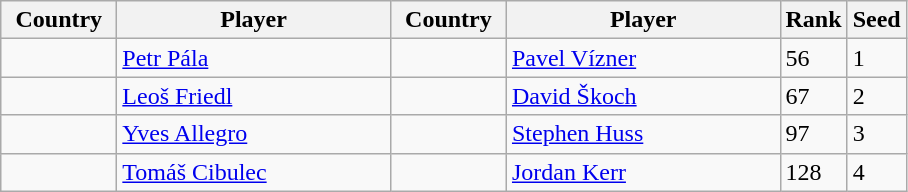<table class="sortable wikitable">
<tr>
<th width="70">Country</th>
<th width="175">Player</th>
<th width="70">Country</th>
<th width="175">Player</th>
<th>Rank</th>
<th>Seed</th>
</tr>
<tr>
<td></td>
<td><a href='#'>Petr Pála</a></td>
<td></td>
<td><a href='#'>Pavel Vízner</a></td>
<td>56</td>
<td>1</td>
</tr>
<tr>
<td></td>
<td><a href='#'>Leoš Friedl</a></td>
<td></td>
<td><a href='#'>David Škoch</a></td>
<td>67</td>
<td>2</td>
</tr>
<tr>
<td></td>
<td><a href='#'>Yves Allegro</a></td>
<td></td>
<td><a href='#'>Stephen Huss</a></td>
<td>97</td>
<td>3</td>
</tr>
<tr>
<td></td>
<td><a href='#'>Tomáš Cibulec</a></td>
<td></td>
<td><a href='#'>Jordan Kerr</a></td>
<td>128</td>
<td>4</td>
</tr>
</table>
